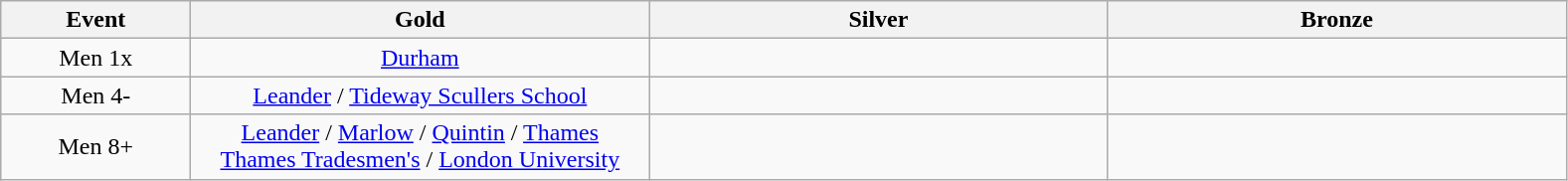<table class="wikitable" style="text-align:center">
<tr>
<th width=120>Event</th>
<th width=300>Gold</th>
<th width=300>Silver</th>
<th width=300>Bronze</th>
</tr>
<tr>
<td>Men 1x</td>
<td><a href='#'>Durham</a></td>
<td></td>
<td></td>
</tr>
<tr>
<td>Men 4-</td>
<td><a href='#'>Leander</a> / <a href='#'>Tideway Scullers School</a></td>
<td></td>
<td></td>
</tr>
<tr>
<td>Men 8+</td>
<td><a href='#'>Leander</a> / <a href='#'>Marlow</a> / <a href='#'>Quintin</a> / <a href='#'>Thames</a> <br> <a href='#'>Thames Tradesmen's</a> / <a href='#'>London University</a></td>
<td></td>
<td></td>
</tr>
</table>
